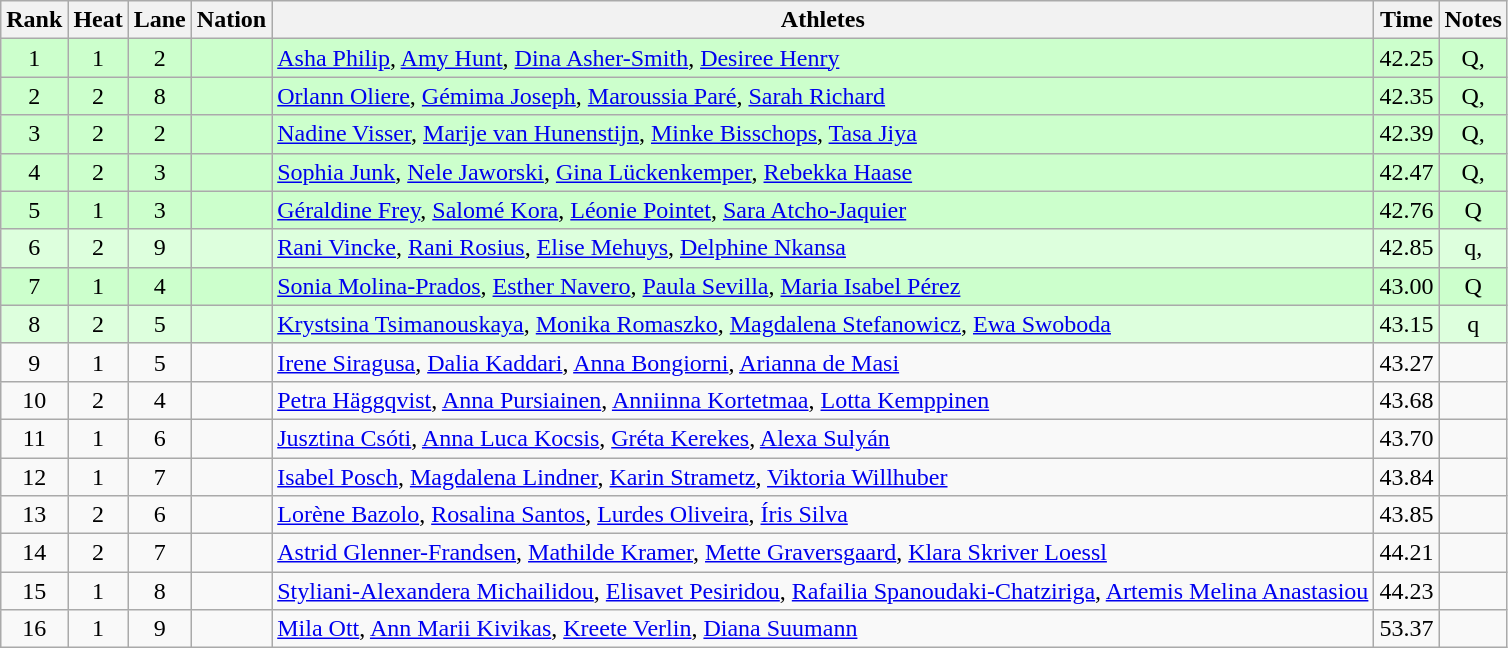<table class="wikitable sortable" style="text-align:center">
<tr>
<th>Rank</th>
<th>Heat</th>
<th>Lane</th>
<th>Nation</th>
<th>Athletes</th>
<th>Time</th>
<th>Notes</th>
</tr>
<tr bgcolor=ccffcc>
<td>1</td>
<td>1</td>
<td>2</td>
<td align="left"></td>
<td align="left"><a href='#'>Asha Philip</a>, <a href='#'>Amy Hunt</a>, <a href='#'>Dina Asher-Smith</a>, <a href='#'>Desiree Henry</a></td>
<td>42.25</td>
<td>Q, </td>
</tr>
<tr bgcolor=ccffcc>
<td>2</td>
<td>2</td>
<td>8</td>
<td align="left"></td>
<td align="left"><a href='#'>Orlann Oliere</a>, <a href='#'>Gémima Joseph</a>, <a href='#'>Maroussia Paré</a>, <a href='#'>Sarah Richard</a></td>
<td>42.35</td>
<td>Q, </td>
</tr>
<tr bgcolor=ccffcc>
<td>3</td>
<td>2</td>
<td>2</td>
<td align="left"></td>
<td align="left"><a href='#'>Nadine Visser</a>, <a href='#'>Marije van Hunenstijn</a>, <a href='#'>Minke Bisschops</a>, <a href='#'>Tasa Jiya</a></td>
<td>42.39</td>
<td>Q, </td>
</tr>
<tr bgcolor=ccffcc>
<td>4</td>
<td>2</td>
<td>3</td>
<td align="left"></td>
<td align="left"><a href='#'>Sophia Junk</a>, <a href='#'>Nele Jaworski</a>, <a href='#'>Gina Lückenkemper</a>, <a href='#'>Rebekka Haase</a></td>
<td>42.47</td>
<td>Q, </td>
</tr>
<tr bgcolor=ccffcc>
<td>5</td>
<td>1</td>
<td>3</td>
<td align="left"></td>
<td align="left"><a href='#'>Géraldine Frey</a>, <a href='#'>Salomé Kora</a>, <a href='#'>Léonie Pointet</a>, <a href='#'>Sara Atcho-Jaquier</a></td>
<td>42.76</td>
<td>Q</td>
</tr>
<tr bgcolor=ddffdd>
<td>6</td>
<td>2</td>
<td>9</td>
<td align="left"></td>
<td align="left"><a href='#'>Rani Vincke</a>, <a href='#'>Rani Rosius</a>, <a href='#'>Elise Mehuys</a>, <a href='#'>Delphine Nkansa</a></td>
<td>42.85</td>
<td>q, </td>
</tr>
<tr bgcolor=ccffcc>
<td>7</td>
<td>1</td>
<td>4</td>
<td align="left"></td>
<td align="left"><a href='#'>Sonia Molina-Prados</a>, <a href='#'>Esther Navero</a>, <a href='#'>Paula Sevilla</a>, <a href='#'>Maria Isabel Pérez</a></td>
<td>43.00</td>
<td>Q</td>
</tr>
<tr bgcolor=ddffdd>
<td>8</td>
<td>2</td>
<td>5</td>
<td align="left"></td>
<td align="left"><a href='#'>Krystsina Tsimanouskaya</a>, <a href='#'>Monika Romaszko</a>, <a href='#'>Magdalena Stefanowicz</a>, <a href='#'>Ewa Swoboda</a></td>
<td>43.15</td>
<td>q</td>
</tr>
<tr>
<td>9</td>
<td>1</td>
<td>5</td>
<td align="left"></td>
<td align="left"><a href='#'>Irene Siragusa</a>, <a href='#'>Dalia Kaddari</a>, <a href='#'>Anna Bongiorni</a>, <a href='#'>Arianna de Masi</a></td>
<td>43.27</td>
<td></td>
</tr>
<tr>
<td>10</td>
<td>2</td>
<td>4</td>
<td align="left"></td>
<td align="left"><a href='#'>Petra Häggqvist</a>, <a href='#'>Anna Pursiainen</a>, <a href='#'>Anniinna Kortetmaa</a>, <a href='#'>Lotta Kemppinen</a></td>
<td>43.68</td>
<td></td>
</tr>
<tr>
<td>11</td>
<td>1</td>
<td>6</td>
<td align="left"></td>
<td align="left"><a href='#'>Jusztina Csóti</a>, <a href='#'>Anna Luca Kocsis</a>, <a href='#'>Gréta Kerekes</a>, <a href='#'>Alexa Sulyán</a></td>
<td>43.70</td>
<td></td>
</tr>
<tr>
<td>12</td>
<td>1</td>
<td>7</td>
<td align="left"></td>
<td align="left"><a href='#'>Isabel Posch</a>, <a href='#'>Magdalena Lindner</a>, <a href='#'>Karin Strametz</a>, <a href='#'>Viktoria Willhuber</a></td>
<td>43.84</td>
<td></td>
</tr>
<tr>
<td>13</td>
<td>2</td>
<td>6</td>
<td align="left"></td>
<td align="left"><a href='#'>Lorène Bazolo</a>, <a href='#'>Rosalina Santos</a>, <a href='#'>Lurdes Oliveira</a>, <a href='#'>Íris Silva</a></td>
<td>43.85</td>
<td></td>
</tr>
<tr>
<td>14</td>
<td>2</td>
<td>7</td>
<td align="left"></td>
<td align="left"><a href='#'>Astrid Glenner-Frandsen</a>, <a href='#'>Mathilde Kramer</a>, <a href='#'>Mette Graversgaard</a>, <a href='#'>Klara Skriver Loessl</a></td>
<td>44.21</td>
<td></td>
</tr>
<tr>
<td>15</td>
<td>1</td>
<td>8</td>
<td align="left"></td>
<td align="left"><a href='#'>Styliani-Alexandera Michailidou</a>, <a href='#'>Elisavet Pesiridou</a>, <a href='#'>Rafailia Spanoudaki-Chatziriga</a>, <a href='#'>Artemis Melina Anastasiou</a></td>
<td>44.23</td>
<td></td>
</tr>
<tr>
<td>16</td>
<td>1</td>
<td>9</td>
<td align="left"></td>
<td align="left"><a href='#'>Mila Ott</a>, <a href='#'>Ann Marii Kivikas</a>, <a href='#'>Kreete Verlin</a>, <a href='#'>Diana Suumann</a></td>
<td>53.37</td>
<td></td>
</tr>
</table>
